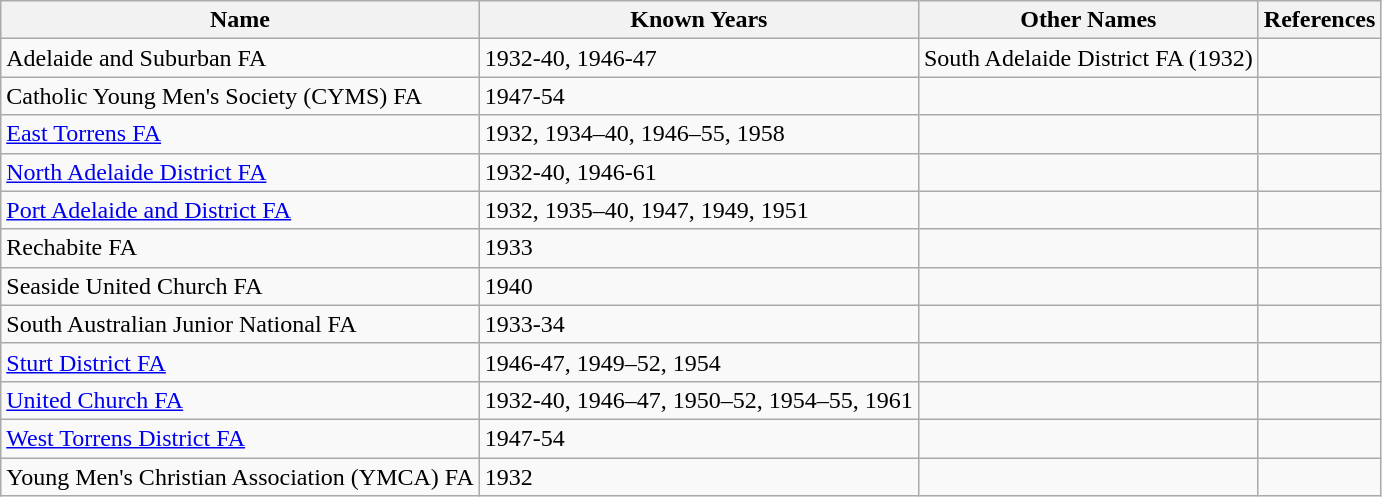<table class="wikitable">
<tr>
<th>Name</th>
<th>Known Years</th>
<th>Other Names</th>
<th>References</th>
</tr>
<tr>
<td>Adelaide and Suburban FA</td>
<td>1932-40, 1946-47</td>
<td>South Adelaide District FA (1932)</td>
<td></td>
</tr>
<tr>
<td>Catholic Young Men's Society (CYMS) FA</td>
<td>1947-54</td>
<td></td>
<td></td>
</tr>
<tr>
<td><a href='#'>East Torrens FA</a></td>
<td>1932, 1934–40, 1946–55, 1958</td>
<td></td>
<td></td>
</tr>
<tr>
<td><a href='#'>North Adelaide District FA</a></td>
<td>1932-40, 1946-61</td>
<td></td>
<td></td>
</tr>
<tr>
<td><a href='#'>Port Adelaide and District FA</a></td>
<td>1932, 1935–40, 1947, 1949, 1951</td>
<td></td>
<td></td>
</tr>
<tr>
<td>Rechabite FA</td>
<td>1933</td>
<td></td>
<td></td>
</tr>
<tr>
<td>Seaside United Church FA</td>
<td>1940</td>
<td></td>
<td></td>
</tr>
<tr>
<td>South Australian Junior National FA</td>
<td>1933-34</td>
<td></td>
<td></td>
</tr>
<tr>
<td><a href='#'>Sturt District FA</a></td>
<td>1946-47, 1949–52, 1954</td>
<td></td>
<td></td>
</tr>
<tr>
<td><a href='#'>United Church FA</a></td>
<td>1932-40, 1946–47, 1950–52, 1954–55, 1961</td>
<td></td>
<td></td>
</tr>
<tr>
<td><a href='#'>West Torrens District FA</a></td>
<td>1947-54</td>
<td></td>
<td></td>
</tr>
<tr>
<td>Young Men's Christian Association (YMCA) FA</td>
<td>1932</td>
<td></td>
<td></td>
</tr>
</table>
